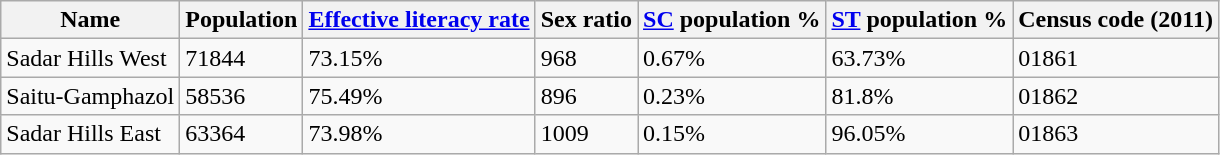<table class="wikitable sortable">
<tr>
<th>Name</th>
<th>Population</th>
<th><a href='#'>Effective literacy rate</a></th>
<th>Sex ratio</th>
<th><a href='#'>SC</a> population %</th>
<th><a href='#'>ST</a> population %</th>
<th>Census code (2011)</th>
</tr>
<tr>
<td>Sadar Hills West<br></td>
<td>71844</td>
<td>73.15%</td>
<td>968</td>
<td>0.67%</td>
<td>63.73%</td>
<td>01861</td>
</tr>
<tr>
<td>Saitu-Gamphazol<br></td>
<td>58536</td>
<td>75.49%</td>
<td>896</td>
<td>0.23%</td>
<td>81.8%</td>
<td>01862</td>
</tr>
<tr>
<td>Sadar Hills East<br></td>
<td>63364</td>
<td>73.98%</td>
<td>1009</td>
<td>0.15%</td>
<td>96.05%</td>
<td>01863</td>
</tr>
</table>
